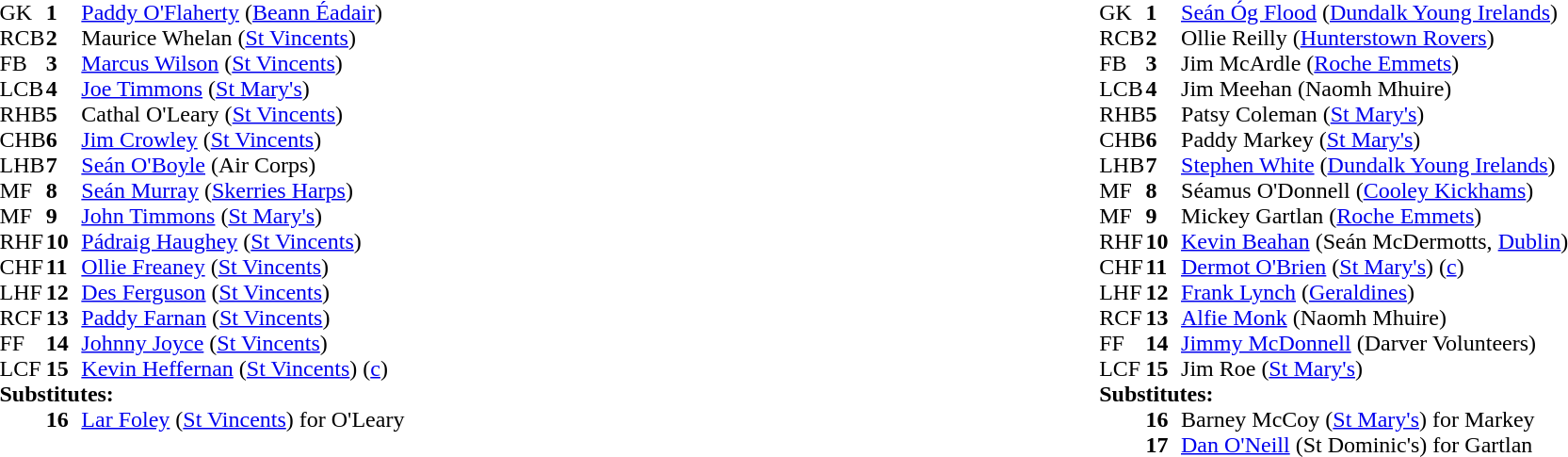<table style="width:100%;">
<tr>
<td style="vertical-align:top; width:50%"><br><table cellspacing="0" cellpadding="0">
<tr>
<th width="25"></th>
<th width="25"></th>
</tr>
<tr>
<td>GK</td>
<td><strong>1</strong></td>
<td><a href='#'>Paddy O'Flaherty</a> (<a href='#'>Beann Éadair</a>)</td>
</tr>
<tr>
<td>RCB</td>
<td><strong>2</strong></td>
<td>Maurice Whelan (<a href='#'>St Vincents</a>)</td>
</tr>
<tr>
<td>FB</td>
<td><strong>3</strong></td>
<td><a href='#'>Marcus Wilson</a> (<a href='#'>St Vincents</a>)</td>
</tr>
<tr>
<td>LCB</td>
<td><strong>4</strong></td>
<td><a href='#'>Joe Timmons</a> (<a href='#'>St Mary's</a>)</td>
</tr>
<tr>
<td>RHB</td>
<td><strong>5</strong></td>
<td>Cathal O'Leary (<a href='#'>St Vincents</a>)</td>
</tr>
<tr>
<td>CHB</td>
<td><strong>6</strong></td>
<td><a href='#'>Jim Crowley</a> (<a href='#'>St Vincents</a>)</td>
</tr>
<tr>
<td>LHB</td>
<td><strong>7</strong></td>
<td><a href='#'>Seán O'Boyle</a> (Air Corps)</td>
</tr>
<tr>
<td>MF</td>
<td><strong>8</strong></td>
<td><a href='#'>Seán Murray</a> (<a href='#'>Skerries Harps</a>)</td>
</tr>
<tr>
<td>MF</td>
<td><strong>9</strong></td>
<td><a href='#'>John Timmons</a> (<a href='#'>St Mary's</a>)</td>
</tr>
<tr>
<td>RHF</td>
<td><strong>10</strong></td>
<td><a href='#'>Pádraig Haughey</a> (<a href='#'>St Vincents</a>)</td>
</tr>
<tr>
<td>CHF</td>
<td><strong>11</strong></td>
<td><a href='#'>Ollie Freaney</a> (<a href='#'>St Vincents</a>)</td>
</tr>
<tr>
<td>LHF</td>
<td><strong>12</strong></td>
<td><a href='#'>Des Ferguson</a> (<a href='#'>St Vincents</a>)</td>
</tr>
<tr>
<td>RCF</td>
<td><strong>13</strong></td>
<td><a href='#'>Paddy Farnan</a> (<a href='#'>St Vincents</a>)</td>
</tr>
<tr>
<td>FF</td>
<td><strong>14</strong></td>
<td><a href='#'>Johnny Joyce</a> (<a href='#'>St Vincents</a>)</td>
</tr>
<tr>
<td>LCF</td>
<td><strong>15</strong></td>
<td><a href='#'>Kevin Heffernan</a> (<a href='#'>St Vincents</a>) (<a href='#'>c</a>)</td>
</tr>
<tr>
<td colspan=3><strong>Substitutes:</strong></td>
</tr>
<tr>
<td></td>
<td><strong>16</strong></td>
<td><a href='#'>Lar Foley</a> (<a href='#'>St Vincents</a>) for O'Leary</td>
</tr>
<tr>
</tr>
</table>
</td>
<td style="vertical-align:top; width:50%"><br><table cellspacing="0" cellpadding="0" style="margin:auto">
<tr>
<th width="25"></th>
<th width="25"></th>
</tr>
<tr>
<td>GK</td>
<td><strong>1</strong></td>
<td><a href='#'>Seán Óg Flood</a> (<a href='#'>Dundalk Young Irelands</a>)</td>
</tr>
<tr>
<td>RCB</td>
<td><strong>2</strong></td>
<td>Ollie Reilly (<a href='#'>Hunterstown Rovers</a>)</td>
</tr>
<tr>
<td>FB</td>
<td><strong>3</strong></td>
<td>Jim McArdle (<a href='#'>Roche Emmets</a>)</td>
</tr>
<tr>
<td>LCB</td>
<td><strong>4</strong></td>
<td>Jim Meehan (Naomh Mhuire)</td>
</tr>
<tr>
<td>RHB</td>
<td><strong>5</strong></td>
<td>Patsy Coleman (<a href='#'>St Mary's</a>)</td>
</tr>
<tr>
<td>CHB</td>
<td><strong>6</strong></td>
<td>Paddy Markey (<a href='#'>St Mary's</a>)</td>
</tr>
<tr>
<td>LHB</td>
<td><strong>7</strong></td>
<td><a href='#'>Stephen White</a> (<a href='#'>Dundalk Young Irelands</a>)</td>
</tr>
<tr>
<td>MF</td>
<td><strong>8</strong></td>
<td>Séamus O'Donnell (<a href='#'>Cooley Kickhams</a>)</td>
</tr>
<tr>
<td>MF</td>
<td><strong>9</strong></td>
<td>Mickey Gartlan (<a href='#'>Roche Emmets</a>)</td>
</tr>
<tr>
<td>RHF</td>
<td><strong>10</strong></td>
<td><a href='#'>Kevin Beahan</a> (Seán McDermotts, <a href='#'>Dublin</a>)</td>
</tr>
<tr>
<td>CHF</td>
<td><strong>11</strong></td>
<td><a href='#'>Dermot O'Brien</a> (<a href='#'>St Mary's</a>) (<a href='#'>c</a>)</td>
</tr>
<tr>
<td>LHF</td>
<td><strong>12</strong></td>
<td><a href='#'>Frank Lynch</a> (<a href='#'>Geraldines</a>)</td>
</tr>
<tr>
<td>RCF</td>
<td><strong>13</strong></td>
<td><a href='#'>Alfie Monk</a> (Naomh Mhuire)</td>
</tr>
<tr>
<td>FF</td>
<td><strong>14</strong></td>
<td><a href='#'>Jimmy McDonnell</a> (Darver Volunteers)</td>
</tr>
<tr>
<td>LCF</td>
<td><strong>15</strong></td>
<td>Jim Roe (<a href='#'>St Mary's</a>)</td>
</tr>
<tr>
<td colspan=3><strong>Substitutes:</strong></td>
</tr>
<tr>
<td></td>
<td><strong>16</strong></td>
<td>Barney McCoy (<a href='#'>St Mary's</a>) for Markey</td>
</tr>
<tr>
<td></td>
<td><strong>17</strong></td>
<td><a href='#'>Dan O'Neill</a> (St Dominic's) for Gartlan</td>
</tr>
</table>
</td>
</tr>
<tr>
</tr>
</table>
